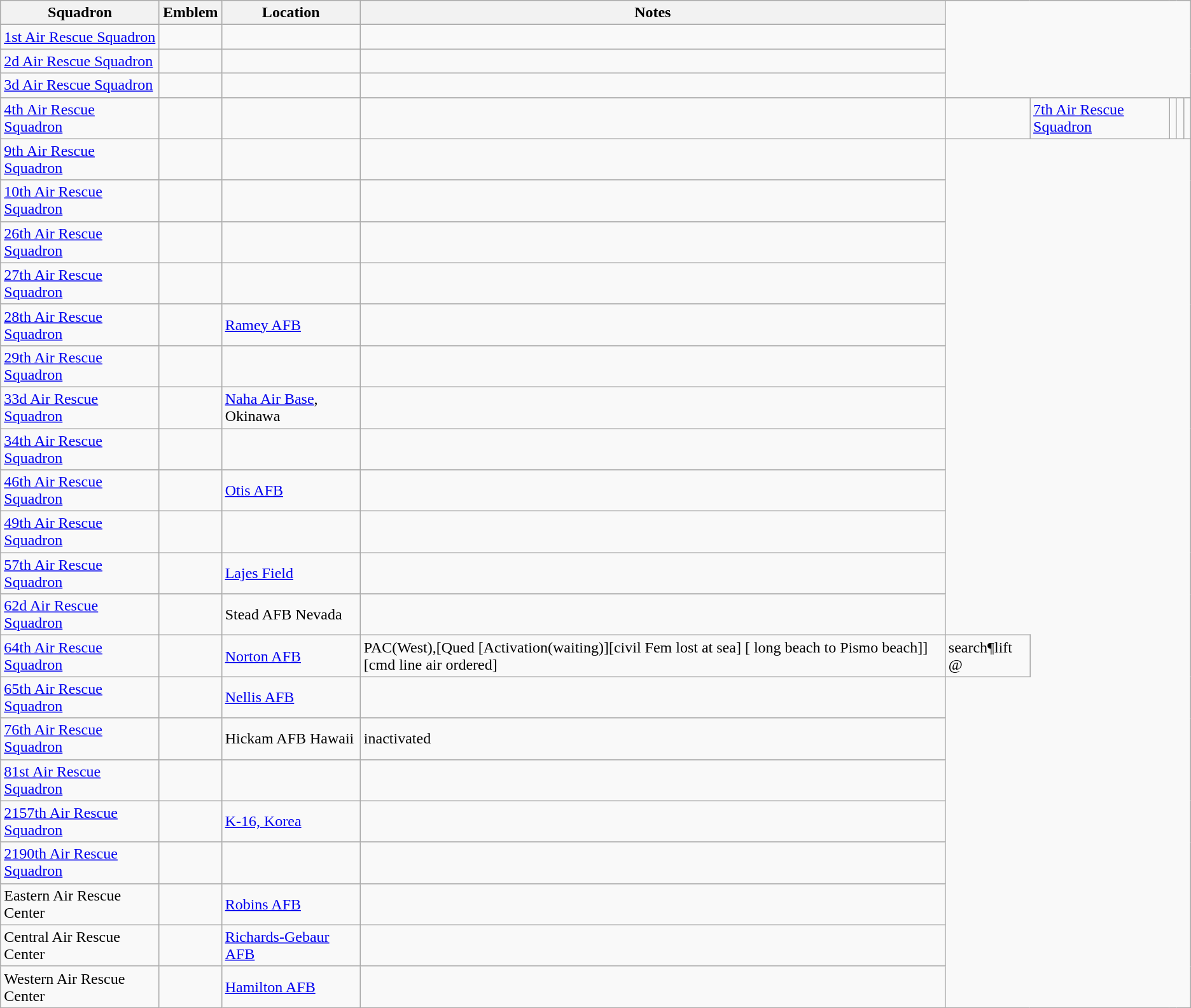<table class="wikitable">
<tr>
<th>Squadron</th>
<th>Emblem</th>
<th>Location</th>
<th>Notes</th>
</tr>
<tr>
<td><a href='#'>1st Air Rescue Squadron</a></td>
<td></td>
<td></td>
<td></td>
</tr>
<tr>
<td><a href='#'>2d Air Rescue Squadron</a></td>
<td></td>
<td></td>
<td></td>
</tr>
<tr>
<td><a href='#'>3d Air Rescue Squadron</a></td>
<td></td>
<td></td>
<td></td>
</tr>
<tr>
<td><a href='#'>4th Air Rescue Squadron</a></td>
<td></td>
<td></td>
<td></td>
<td></td>
<td><a href='#'>7th Air Rescue Squadron</a></td>
<td></td>
<td></td>
<td></td>
</tr>
<tr>
<td><a href='#'>9th Air Rescue Squadron</a></td>
<td></td>
<td></td>
<td></td>
</tr>
<tr>
<td><a href='#'>10th Air Rescue Squadron</a></td>
<td></td>
<td></td>
<td></td>
</tr>
<tr>
<td><a href='#'>26th Air Rescue Squadron</a></td>
<td></td>
<td></td>
<td></td>
</tr>
<tr>
<td><a href='#'>27th Air Rescue Squadron</a></td>
<td></td>
<td></td>
<td></td>
</tr>
<tr>
<td><a href='#'>28th Air Rescue Squadron</a></td>
<td></td>
<td><a href='#'>Ramey AFB</a></td>
<td></td>
</tr>
<tr>
<td><a href='#'>29th Air Rescue Squadron</a></td>
<td></td>
<td></td>
<td></td>
</tr>
<tr>
<td><a href='#'>33d Air Rescue Squadron</a></td>
<td></td>
<td><a href='#'>Naha Air Base</a>, Okinawa</td>
<td></td>
</tr>
<tr>
<td><a href='#'>34th Air Rescue Squadron</a></td>
<td></td>
<td></td>
<td></td>
</tr>
<tr>
<td><a href='#'>46th Air Rescue Squadron</a></td>
<td></td>
<td><a href='#'>Otis AFB</a></td>
<td></td>
</tr>
<tr>
<td><a href='#'>49th Air Rescue Squadron</a></td>
<td></td>
<td></td>
<td></td>
</tr>
<tr>
<td><a href='#'>57th Air Rescue Squadron</a></td>
<td></td>
<td><a href='#'>Lajes Field</a></td>
<td></td>
</tr>
<tr>
<td><a href='#'>62d Air Rescue Squadron</a></td>
<td></td>
<td>Stead AFB Nevada</td>
<td></td>
</tr>
<tr>
<td><a href='#'>64th Air Rescue Squadron</a></td>
<td></td>
<td><a href='#'>Norton AFB</a></td>
<td>PAC(West),[Qued [Activation(waiting)][civil Fem lost at sea] [ long beach to Pismo beach]] [cmd line air ordered]</td>
<td>search&paralift @</td>
</tr>
<tr>
<td><a href='#'>65th Air Rescue Squadron</a></td>
<td></td>
<td><a href='#'>Nellis AFB</a></td>
<td></td>
</tr>
<tr>
<td><a href='#'>76th Air Rescue Squadron</a></td>
<td></td>
<td>Hickam AFB Hawaii</td>
<td>inactivated</td>
</tr>
<tr>
<td><a href='#'>81st Air Rescue Squadron</a></td>
<td></td>
<td></td>
<td></td>
</tr>
<tr>
<td><a href='#'>2157th Air Rescue Squadron</a></td>
<td></td>
<td><a href='#'>K-16, Korea</a></td>
<td></td>
</tr>
<tr>
<td><a href='#'>2190th Air Rescue Squadron</a></td>
<td></td>
<td></td>
<td></td>
</tr>
<tr>
<td>Eastern Air Rescue Center</td>
<td></td>
<td><a href='#'>Robins AFB</a></td>
<td></td>
</tr>
<tr>
<td>Central Air Rescue Center</td>
<td></td>
<td><a href='#'>Richards-Gebaur AFB</a></td>
<td></td>
</tr>
<tr>
<td>Western Air Rescue Center</td>
<td></td>
<td><a href='#'>Hamilton AFB</a></td>
<td></td>
</tr>
</table>
